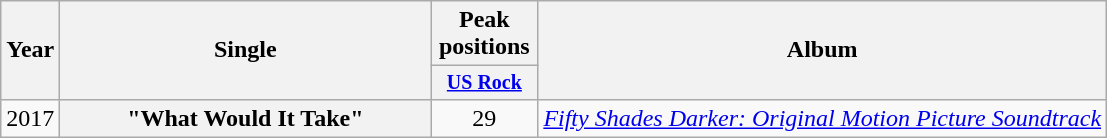<table class="wikitable plainrowheaders" style="text-align:center;">
<tr>
<th rowspan="2">Year</th>
<th rowspan="2" style="width:15em;">Single</th>
<th>Peak positions</th>
<th rowspan="2">Album</th>
</tr>
<tr style="font-size:smaller;">
<th style="width:65px;"><a href='#'>US Rock</a><br></th>
</tr>
<tr>
<td>2017</td>
<th scope="row">"What Would It Take"</th>
<td>29</td>
<td><em><a href='#'>Fifty Shades Darker: Original Motion Picture Soundtrack</a></em></td>
</tr>
</table>
